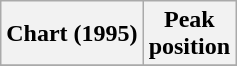<table class="wikitable plainrowheaders">
<tr>
<th scope="col">Chart (1995)</th>
<th scope="col">Peak<br>position</th>
</tr>
<tr>
</tr>
</table>
